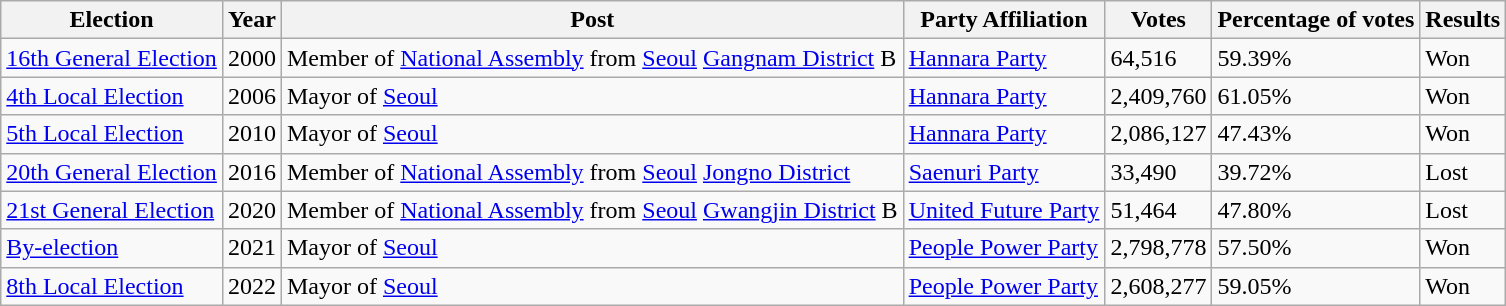<table class="wikitable">
<tr>
<th>Election</th>
<th>Year</th>
<th>Post</th>
<th>Party Affiliation</th>
<th>Votes</th>
<th>Percentage of votes</th>
<th>Results</th>
</tr>
<tr>
<td><a href='#'>16th General Election</a></td>
<td>2000</td>
<td>Member of <a href='#'>National Assembly</a> from <a href='#'>Seoul</a> <a href='#'>Gangnam District</a> B</td>
<td><a href='#'>Hannara Party</a></td>
<td>64,516</td>
<td>59.39%</td>
<td>Won</td>
</tr>
<tr>
<td><a href='#'>4th Local Election</a></td>
<td>2006</td>
<td>Mayor of <a href='#'>Seoul</a></td>
<td><a href='#'>Hannara Party</a></td>
<td>2,409,760</td>
<td>61.05%</td>
<td>Won</td>
</tr>
<tr>
<td><a href='#'>5th Local Election</a></td>
<td>2010</td>
<td>Mayor of <a href='#'>Seoul</a></td>
<td><a href='#'>Hannara Party</a></td>
<td>2,086,127</td>
<td>47.43%</td>
<td>Won</td>
</tr>
<tr>
<td><a href='#'>20th General Election</a></td>
<td>2016</td>
<td>Member of <a href='#'>National Assembly</a> from <a href='#'>Seoul</a> <a href='#'>Jongno District</a></td>
<td><a href='#'>Saenuri Party</a></td>
<td>33,490</td>
<td>39.72%</td>
<td>Lost</td>
</tr>
<tr>
<td><a href='#'>21st General Election</a></td>
<td>2020</td>
<td>Member of <a href='#'>National Assembly</a> from <a href='#'>Seoul</a> <a href='#'>Gwangjin District</a> B</td>
<td><a href='#'>United Future Party</a></td>
<td>51,464</td>
<td>47.80%</td>
<td>Lost</td>
</tr>
<tr>
<td><a href='#'>By-election</a></td>
<td>2021</td>
<td>Mayor of <a href='#'>Seoul</a></td>
<td><a href='#'>People Power Party</a></td>
<td>2,798,778</td>
<td>57.50%</td>
<td>Won</td>
</tr>
<tr>
<td><a href='#'>8th Local Election</a></td>
<td>2022</td>
<td>Mayor of <a href='#'>Seoul</a></td>
<td><a href='#'>People Power Party</a></td>
<td>2,608,277</td>
<td>59.05%</td>
<td>Won</td>
</tr>
</table>
